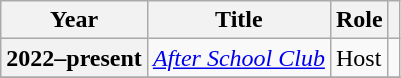<table class="wikitable  plainrowheaders">
<tr>
<th scope="col">Year</th>
<th scope="col">Title</th>
<th scope="col">Role</th>
<th scope="col" class="unsortable"></th>
</tr>
<tr>
<th scope="row">2022–present</th>
<td><em><a href='#'>After School Club</a></em></td>
<td>Host</td>
<td></td>
</tr>
<tr>
</tr>
</table>
